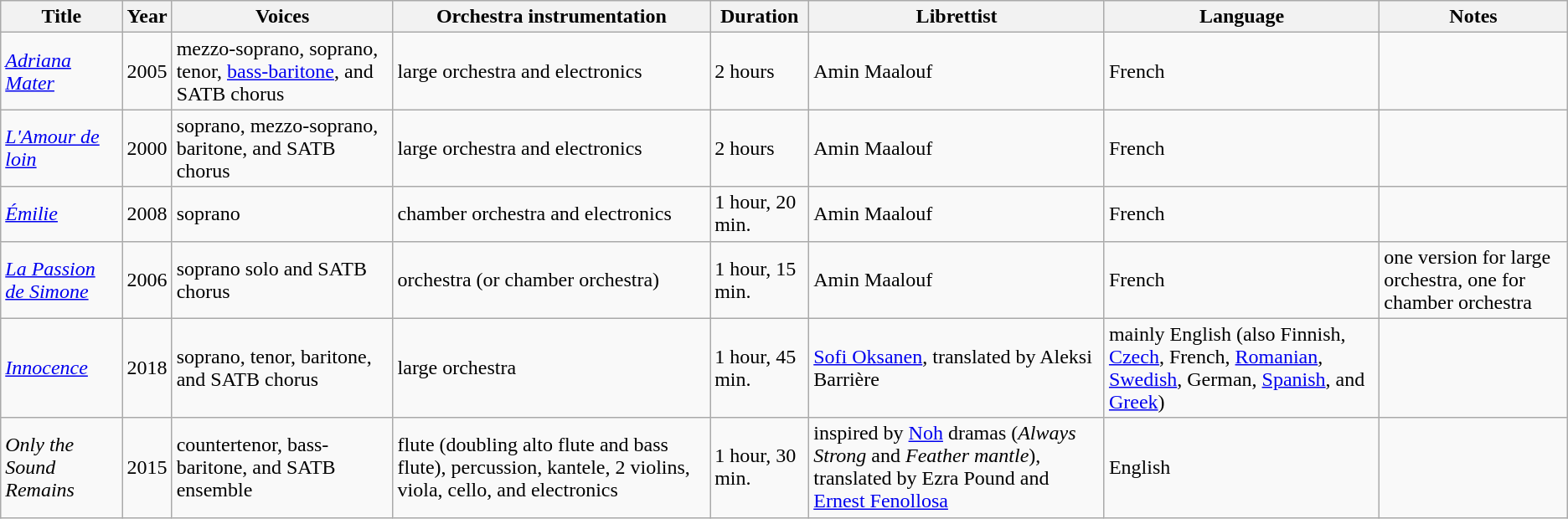<table class="wikitable sortable">
<tr>
<th>Title</th>
<th>Year</th>
<th>Voices</th>
<th>Orchestra instrumentation</th>
<th>Duration</th>
<th>Librettist</th>
<th>Language</th>
<th>Notes</th>
</tr>
<tr>
<td><em><a href='#'>Adriana Mater</a></em></td>
<td>2005</td>
<td>mezzo-soprano, soprano, tenor, <a href='#'>bass-baritone</a>, and SATB chorus</td>
<td>large orchestra and electronics</td>
<td>2 hours</td>
<td>Amin Maalouf</td>
<td>French</td>
<td></td>
</tr>
<tr>
<td><em><a href='#'>L'Amour de loin</a></em></td>
<td>2000</td>
<td>soprano, mezzo-soprano, baritone, and SATB chorus</td>
<td>large orchestra and electronics</td>
<td>2 hours</td>
<td>Amin Maalouf</td>
<td>French</td>
<td></td>
</tr>
<tr>
<td><a href='#'><em>Émilie</em></a></td>
<td>2008</td>
<td>soprano</td>
<td>chamber orchestra and electronics</td>
<td>1 hour, 20 min.</td>
<td>Amin Maalouf</td>
<td>French</td>
<td></td>
</tr>
<tr>
<td><em><a href='#'>La Passion de Simone</a></em></td>
<td>2006</td>
<td>soprano solo and SATB chorus</td>
<td>orchestra (or chamber orchestra)</td>
<td>1 hour, 15 min.</td>
<td>Amin Maalouf</td>
<td>French</td>
<td>one version for large orchestra, one for chamber orchestra</td>
</tr>
<tr>
<td><em><a href='#'>Innocence</a></em></td>
<td>2018</td>
<td>soprano, tenor, baritone, and SATB chorus</td>
<td>large orchestra</td>
<td>1 hour, 45 min.</td>
<td><a href='#'>Sofi Oksanen</a>, translated by Aleksi Barrière</td>
<td>mainly English (also Finnish, <a href='#'>Czech</a>, French, <a href='#'>Romanian</a>, <a href='#'>Swedish</a>, German, <a href='#'>Spanish</a>, and <a href='#'>Greek</a>)</td>
<td></td>
</tr>
<tr>
<td><em>Only the Sound Remains</em></td>
<td>2015</td>
<td>countertenor, bass-baritone, and SATB ensemble</td>
<td>flute (doubling alto flute and bass flute), percussion, kantele, 2 violins, viola, cello, and electronics</td>
<td>1 hour, 30 min.</td>
<td>inspired by <a href='#'>Noh</a> dramas (<em>Always Strong</em> and <em>Feather mantle</em>), translated by Ezra Pound and <a href='#'>Ernest Fenollosa</a></td>
<td>English</td>
<td></td>
</tr>
</table>
